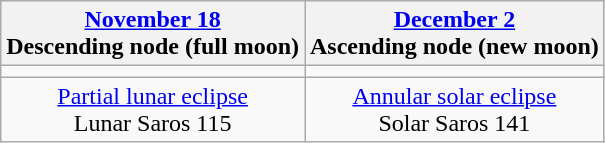<table class="wikitable">
<tr>
<th><a href='#'>November 18</a><br>Descending node (full moon)</th>
<th><a href='#'>December 2</a><br>Ascending node (new moon)</th>
</tr>
<tr>
<td></td>
<td></td>
</tr>
<tr align=center>
<td><a href='#'>Partial lunar eclipse</a><br>Lunar Saros 115</td>
<td><a href='#'>Annular solar eclipse</a><br>Solar Saros 141</td>
</tr>
</table>
